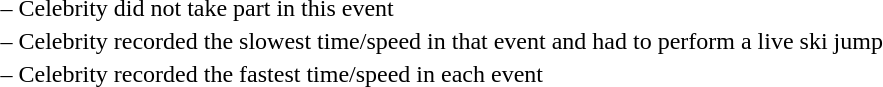<table>
<tr>
<td> –</td>
<td>Celebrity did not take part in this event</td>
</tr>
<tr>
<td> –</td>
<td>Celebrity recorded the slowest time/speed in that event and had to perform a live ski jump</td>
</tr>
<tr>
<td> –</td>
<td>Celebrity recorded the fastest time/speed in each event</td>
</tr>
</table>
